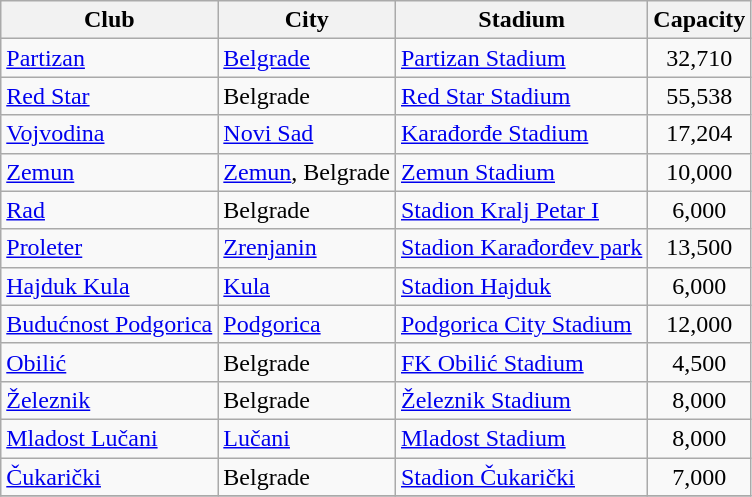<table class="wikitable sortable">
<tr>
<th>Club</th>
<th>City</th>
<th>Stadium</th>
<th>Capacity</th>
</tr>
<tr>
<td><a href='#'>Partizan</a></td>
<td><a href='#'>Belgrade</a></td>
<td><a href='#'>Partizan Stadium</a></td>
<td align="center">32,710</td>
</tr>
<tr>
<td><a href='#'>Red Star</a></td>
<td>Belgrade</td>
<td><a href='#'>Red Star Stadium</a></td>
<td align="center">55,538</td>
</tr>
<tr>
<td><a href='#'>Vojvodina</a></td>
<td><a href='#'>Novi Sad</a></td>
<td><a href='#'>Karađorđe Stadium</a></td>
<td align="center">17,204</td>
</tr>
<tr>
<td><a href='#'>Zemun</a></td>
<td><a href='#'>Zemun</a>, Belgrade</td>
<td><a href='#'>Zemun Stadium</a></td>
<td align="center">10,000</td>
</tr>
<tr>
<td><a href='#'>Rad</a></td>
<td>Belgrade</td>
<td><a href='#'>Stadion Kralj Petar I</a></td>
<td align="center">6,000</td>
</tr>
<tr>
<td><a href='#'>Proleter</a></td>
<td><a href='#'>Zrenjanin</a></td>
<td><a href='#'>Stadion Karađorđev park</a></td>
<td align="center">13,500</td>
</tr>
<tr>
<td><a href='#'>Hajduk Kula</a></td>
<td><a href='#'>Kula</a></td>
<td><a href='#'>Stadion Hajduk</a></td>
<td align="center">6,000</td>
</tr>
<tr>
<td><a href='#'>Budućnost Podgorica</a></td>
<td><a href='#'>Podgorica</a></td>
<td><a href='#'>Podgorica City Stadium</a></td>
<td align="center">12,000</td>
</tr>
<tr>
<td><a href='#'>Obilić</a></td>
<td>Belgrade</td>
<td><a href='#'>FK Obilić Stadium</a></td>
<td align="center">4,500</td>
</tr>
<tr>
<td><a href='#'>Železnik</a></td>
<td>Belgrade</td>
<td><a href='#'>Železnik Stadium</a></td>
<td align="center">8,000</td>
</tr>
<tr>
<td><a href='#'>Mladost Lučani</a></td>
<td><a href='#'>Lučani</a></td>
<td><a href='#'>Mladost Stadium</a></td>
<td align="center">8,000</td>
</tr>
<tr>
<td><a href='#'>Čukarički</a></td>
<td>Belgrade</td>
<td><a href='#'>Stadion Čukarički</a></td>
<td align="center">7,000</td>
</tr>
<tr>
</tr>
</table>
